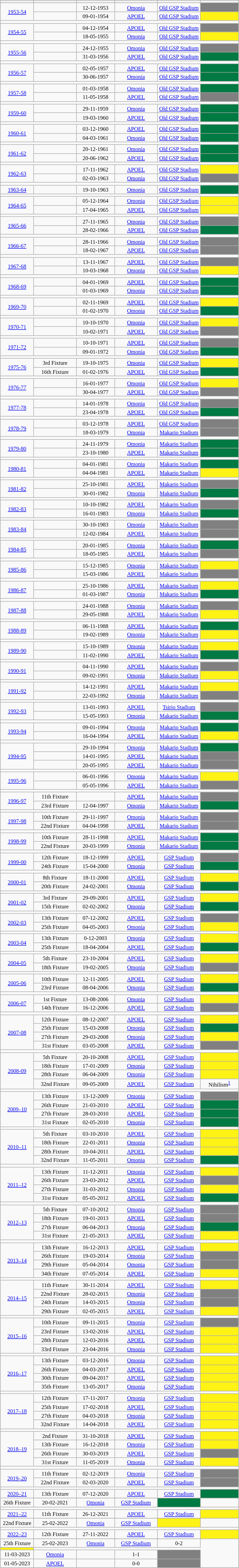<table class="wikitable sortable" style="margin:1em auto; text-align: center; font-size: 11px">
<tr style="background:#bdbbd7;">
<th width="60"></th>
<th width="80"></th>
<th width="70"></th>
<th width="80"></th>
<th width="80"></th>
<th width="70"></th>
</tr>
<tr>
<td rowspan=2><a href='#'>1953-54</a></td>
<td></td>
<td>12-12-1953</td>
<td><a href='#'>Omonia</a></td>
<td><a href='#'>Old GSP Stadium</a></td>
<td bgcolor=808080></td>
</tr>
<tr>
<td></td>
<td>09-01-1954</td>
<td><a href='#'>APOEL</a></td>
<td><a href='#'>Old GSP Stadium</a></td>
<td bgcolor=FFF215></td>
</tr>
<tr>
<td colspan=6></td>
</tr>
<tr>
<td rowspan=2><a href='#'>1954-55</a></td>
<td></td>
<td>04-12-1954</td>
<td><a href='#'>APOEL</a></td>
<td><a href='#'>Old GSP Stadium</a></td>
<td bgcolor=808080></td>
</tr>
<tr>
<td></td>
<td>18-05-1955</td>
<td><a href='#'>Omonia</a></td>
<td><a href='#'>Old GSP Stadium</a></td>
<td bgcolor=FFF215></td>
</tr>
<tr>
<td colspan=6></td>
</tr>
<tr>
<td rowspan=2><a href='#'>1955-56</a></td>
<td></td>
<td>24-12-1955</td>
<td><a href='#'>Omonia</a></td>
<td><a href='#'>Old GSP Stadium</a></td>
<td bgcolor=808080></td>
</tr>
<tr>
<td></td>
<td>31-03-1956</td>
<td><a href='#'>APOEL</a></td>
<td><a href='#'>Old GSP Stadium</a></td>
<td bgcolor=007942></td>
</tr>
<tr>
<td colspan=6></td>
</tr>
<tr>
<td rowspan=2><a href='#'>1956-57</a></td>
<td></td>
<td>02-05-1957</td>
<td><a href='#'>APOEL</a></td>
<td><a href='#'>Old GSP Stadium</a></td>
<td bgcolor=007942></td>
</tr>
<tr>
<td></td>
<td>30-06-1957</td>
<td><a href='#'>Omonia</a></td>
<td><a href='#'>Old GSP Stadium</a></td>
<td bgcolor=007942></td>
</tr>
<tr>
<td colspan=6></td>
</tr>
<tr>
<td rowspan=2><a href='#'>1957-58</a></td>
<td></td>
<td>01-03-1958</td>
<td><a href='#'>Omonia</a></td>
<td><a href='#'>Old GSP Stadium</a></td>
<td bgcolor=007942></td>
</tr>
<tr>
<td></td>
<td>11-05-1958</td>
<td><a href='#'>APOEL</a></td>
<td><a href='#'>Old GSP Stadium</a></td>
<td bgcolor=808080></td>
</tr>
<tr>
<td colspan=6></td>
</tr>
<tr>
<td rowspan=2><a href='#'>1959-60</a></td>
<td></td>
<td>29-11-1959</td>
<td><a href='#'>Omonia</a></td>
<td><a href='#'>Old GSP Stadium</a></td>
<td bgcolor=007942></td>
</tr>
<tr>
<td></td>
<td>19-03-1960</td>
<td><a href='#'>APOEL</a></td>
<td><a href='#'>Old GSP Stadium</a></td>
<td bgcolor=007942></td>
</tr>
<tr>
<td colspan=6></td>
</tr>
<tr>
<td rowspan=2><a href='#'>1960-61</a></td>
<td></td>
<td>03-12-1960</td>
<td><a href='#'>APOEL</a></td>
<td><a href='#'>Old GSP Stadium</a></td>
<td bgcolor=007942></td>
</tr>
<tr>
<td></td>
<td>04-03-1961</td>
<td><a href='#'>Omonia</a></td>
<td><a href='#'>Old GSP Stadium</a></td>
<td bgcolor=007942></td>
</tr>
<tr>
<td colspan=6></td>
</tr>
<tr>
<td rowspan=2><a href='#'>1961-62</a></td>
<td></td>
<td>20-12-1961</td>
<td><a href='#'>Omonia</a></td>
<td><a href='#'>Old GSP Stadium</a></td>
<td bgcolor=007942></td>
</tr>
<tr>
<td></td>
<td>20-06-1962</td>
<td><a href='#'>APOEL</a></td>
<td><a href='#'>Old GSP Stadium</a></td>
<td bgcolor=007942></td>
</tr>
<tr>
<td colspan=6></td>
</tr>
<tr>
<td rowspan=2><a href='#'>1962-63</a></td>
<td></td>
<td>17-11-1962</td>
<td><a href='#'>APOEL</a></td>
<td><a href='#'>Old GSP Stadium</a></td>
<td bgcolor=FFF215></td>
</tr>
<tr>
<td></td>
<td>02-03-1963</td>
<td><a href='#'>Omonia</a></td>
<td><a href='#'>Old GSP Stadium</a></td>
<td bgcolor=808080></td>
</tr>
<tr>
<td colspan=6></td>
</tr>
<tr>
<td rowspan=1><a href='#'>1963-64</a></td>
<td></td>
<td>19-10-1963</td>
<td><a href='#'>Omonia</a></td>
<td><a href='#'>Old GSP Stadium</a></td>
<td bgcolor=007942></td>
</tr>
<tr>
<td colspan=6></td>
</tr>
<tr>
<td rowspan=2><a href='#'>1964-65</a></td>
<td></td>
<td>05-12-1964</td>
<td><a href='#'>Omonia</a></td>
<td><a href='#'>Old GSP Stadium</a></td>
<td bgcolor=FFF215></td>
</tr>
<tr>
<td></td>
<td>17-04-1965</td>
<td><a href='#'>APOEL</a></td>
<td><a href='#'>Old GSP Stadium</a></td>
<td bgcolor=FFF215></td>
</tr>
<tr>
<td colspan=6></td>
</tr>
<tr>
<td rowspan=2><a href='#'>1965-66</a></td>
<td></td>
<td>27-11-1965</td>
<td><a href='#'>Omonia</a></td>
<td><a href='#'>Old GSP Stadium</a></td>
<td bgcolor=808080></td>
</tr>
<tr>
<td></td>
<td>28-02-1966</td>
<td><a href='#'>APOEL</a></td>
<td><a href='#'>Old GSP Stadium</a></td>
<td bgcolor=007942></td>
</tr>
<tr>
<td colspan=6></td>
</tr>
<tr>
<td rowspan=2><a href='#'>1966-67</a></td>
<td></td>
<td>28-11-1966</td>
<td><a href='#'>Omonia</a></td>
<td><a href='#'>Old GSP Stadium</a></td>
<td bgcolor=808080></td>
</tr>
<tr>
<td></td>
<td>18-02-1967</td>
<td><a href='#'>APOEL</a></td>
<td><a href='#'>Old GSP Stadium</a></td>
<td bgcolor=808080></td>
</tr>
<tr>
<td colspan=6></td>
</tr>
<tr>
<td rowspan=2><a href='#'>1967-68</a></td>
<td></td>
<td>13-11-1967</td>
<td><a href='#'>APOEL</a></td>
<td><a href='#'>Old GSP Stadium</a></td>
<td bgcolor=808080></td>
</tr>
<tr>
<td></td>
<td>10-03-1968</td>
<td><a href='#'>Omonia</a></td>
<td><a href='#'>Old GSP Stadium</a></td>
<td bgcolor=FFF215></td>
</tr>
<tr>
<td colspan=6></td>
</tr>
<tr>
<td rowspan=2><a href='#'>1968-69</a></td>
<td></td>
<td>04-01-1969</td>
<td><a href='#'>APOEL</a></td>
<td><a href='#'>Old GSP Stadium</a></td>
<td bgcolor=007942></td>
</tr>
<tr>
<td></td>
<td>01-03-1969</td>
<td><a href='#'>Omonia</a></td>
<td><a href='#'>Old GSP Stadium</a></td>
<td bgcolor=007942></td>
</tr>
<tr>
<td colspan=6></td>
</tr>
<tr>
<td rowspan=2><a href='#'>1969-70</a></td>
<td></td>
<td>02-11-1969</td>
<td><a href='#'>APOEL</a></td>
<td><a href='#'>Old GSP Stadium</a></td>
<td bgcolor=FFF215></td>
</tr>
<tr>
<td></td>
<td>01-02-1970</td>
<td><a href='#'>Omonia</a></td>
<td><a href='#'>Old GSP Stadium</a></td>
<td bgcolor=007942></td>
</tr>
<tr>
<td colspan=6></td>
</tr>
<tr>
<td rowspan=2><a href='#'>1970-71</a></td>
<td></td>
<td>10-10-1970</td>
<td><a href='#'>Omonia</a></td>
<td><a href='#'>Old GSP Stadium</a></td>
<td bgcolor=FFF215></td>
</tr>
<tr>
<td></td>
<td>10-02-1971</td>
<td><a href='#'>APOEL</a></td>
<td><a href='#'>Old GSP Stadium</a></td>
<td bgcolor=808080></td>
</tr>
<tr>
<td colspan=6></td>
</tr>
<tr>
<td rowspan=2><a href='#'>1971-72</a></td>
<td></td>
<td>10-10-1971</td>
<td><a href='#'>APOEL</a></td>
<td><a href='#'>Old GSP Stadium</a></td>
<td bgcolor=808080></td>
</tr>
<tr>
<td></td>
<td>09-01-1972</td>
<td><a href='#'>Omonia</a></td>
<td><a href='#'>Old GSP Stadium</a></td>
<td bgcolor=007942></td>
</tr>
<tr>
<td colspan=6></td>
</tr>
<tr>
<td rowspan=2><a href='#'>1975-76</a></td>
<td data-sort-value="3">3rd Fixture</td>
<td>19-10-1975</td>
<td><a href='#'>Omonia</a></td>
<td><a href='#'>Old GSP Stadium</a></td>
<td bgcolor="FFF215"></td>
</tr>
<tr>
<td data-sort-value="16">16th Fixture</td>
<td>01-02-1976</td>
<td><a href='#'>APOEL</a></td>
<td><a href='#'>Old GSP Stadium</a></td>
<td bgcolor="007942"></td>
</tr>
<tr>
<td colspan=6></td>
</tr>
<tr>
<td rowspan=2><a href='#'>1976-77</a></td>
<td></td>
<td>16-01-1977</td>
<td><a href='#'>Omonia</a></td>
<td><a href='#'>Old GSP Stadium</a></td>
<td bgcolor="FFF215"></td>
</tr>
<tr>
<td></td>
<td>30-04-1977</td>
<td><a href='#'>APOEL</a></td>
<td><a href='#'>Old GSP Stadium</a></td>
<td bgcolor="808080"></td>
</tr>
<tr>
<td colspan=6></td>
</tr>
<tr>
<td rowspan=2><a href='#'>1977-78</a></td>
<td></td>
<td>14-01-1978</td>
<td><a href='#'>Omonia</a></td>
<td><a href='#'>Old GSP Stadium</a></td>
<td bgcolor="808080"></td>
</tr>
<tr>
<td></td>
<td>23-04-1978</td>
<td><a href='#'>APOEL</a></td>
<td><a href='#'>Old GSP Stadium</a></td>
<td bgcolor="007942"></td>
</tr>
<tr>
<td colspan=6></td>
</tr>
<tr>
<td rowspan=2><a href='#'>1978-79</a></td>
<td></td>
<td>03-12-1978</td>
<td><a href='#'>APOEL</a></td>
<td><a href='#'>Old GSP Stadium</a></td>
<td bgcolor="808080"></td>
</tr>
<tr>
<td></td>
<td>18-03-1979</td>
<td><a href='#'>Omonia</a></td>
<td><a href='#'>Makario Stadium</a></td>
<td bgcolor="808080"></td>
</tr>
<tr>
<td colspan=6></td>
</tr>
<tr>
<td rowspan=2><a href='#'>1979-80</a></td>
<td></td>
<td>24-11-1979</td>
<td><a href='#'>Omonia</a></td>
<td><a href='#'>Makario Stadium</a></td>
<td bgcolor="007942"></td>
</tr>
<tr>
<td></td>
<td>23-10-1980</td>
<td><a href='#'>APOEL</a></td>
<td><a href='#'>Makario Stadium</a></td>
<td bgcolor="007942"></td>
</tr>
<tr>
<td colspan=6></td>
</tr>
<tr>
<td rowspan=2><a href='#'>1980-81</a></td>
<td></td>
<td>04-01-1981</td>
<td><a href='#'>Omonia</a></td>
<td><a href='#'>Makario Stadium</a></td>
<td bgcolor="007942"></td>
</tr>
<tr>
<td></td>
<td>04-04-1981</td>
<td><a href='#'>APOEL</a></td>
<td><a href='#'>Makario Stadium</a></td>
<td bgcolor="FFF215"></td>
</tr>
<tr>
<td colspan=6></td>
</tr>
<tr>
<td rowspan=2><a href='#'>1981-82</a></td>
<td></td>
<td>25-10-1981</td>
<td><a href='#'>APOEL</a></td>
<td><a href='#'>Makario Stadium</a></td>
<td bgcolor="808080"></td>
</tr>
<tr>
<td></td>
<td>30-01-1982</td>
<td><a href='#'>Omonia</a></td>
<td><a href='#'>Makario Stadium</a></td>
<td bgcolor="007942"></td>
</tr>
<tr>
<td colspan=6></td>
</tr>
<tr>
<td rowspan=2><a href='#'>1982-83</a></td>
<td></td>
<td>10-10-1982</td>
<td><a href='#'>APOEL</a></td>
<td><a href='#'>Makario Stadium</a></td>
<td bgcolor="808080"></td>
</tr>
<tr>
<td></td>
<td>16-01-1983</td>
<td><a href='#'>Omonia</a></td>
<td><a href='#'>Makario Stadium</a></td>
<td bgcolor="007942"></td>
</tr>
<tr>
<td colspan=6></td>
</tr>
<tr>
<td rowspan=2><a href='#'>1983-84</a></td>
<td></td>
<td>30-10-1983</td>
<td><a href='#'>Omonia</a></td>
<td><a href='#'>Makario Stadium</a></td>
<td bgcolor="808080"></td>
</tr>
<tr>
<td></td>
<td>12-02-1984</td>
<td><a href='#'>APOEL</a></td>
<td><a href='#'>Makario Stadium</a></td>
<td bgcolor="808080"></td>
</tr>
<tr>
<td colspan=6></td>
</tr>
<tr>
<td rowspan=2><a href='#'>1984-85</a></td>
<td></td>
<td>20-01-1985</td>
<td><a href='#'>Omonia</a></td>
<td><a href='#'>Makario Stadium</a></td>
<td bgcolor="007942"></td>
</tr>
<tr>
<td></td>
<td>18-05-1985</td>
<td><a href='#'>APOEL</a></td>
<td><a href='#'>Makario Stadium</a></td>
<td bgcolor="808080"></td>
</tr>
<tr>
<td colspan=6></td>
</tr>
<tr>
<td rowspan=2><a href='#'>1985-86</a></td>
<td></td>
<td>15-12-1985</td>
<td><a href='#'>Omonia</a></td>
<td><a href='#'>Makario Stadium</a></td>
<td bgcolor="FFF215"></td>
</tr>
<tr>
<td></td>
<td>15-03-1986</td>
<td><a href='#'>APOEL</a></td>
<td><a href='#'>Makario Stadium</a></td>
<td bgcolor="808080"></td>
</tr>
<tr>
<td colspan=6></td>
</tr>
<tr>
<td rowspan=2><a href='#'>1986-87</a></td>
<td></td>
<td>25-10-1986</td>
<td><a href='#'>APOEL</a></td>
<td><a href='#'>Makario Stadium</a></td>
<td bgcolor="FFF215"></td>
</tr>
<tr>
<td></td>
<td>01-03-1987</td>
<td><a href='#'>Omonia</a></td>
<td><a href='#'>Makario Stadium</a></td>
<td bgcolor="007942"></td>
</tr>
<tr>
<td colspan=6></td>
</tr>
<tr>
<td rowspan=2><a href='#'>1987-88</a></td>
<td></td>
<td>24-01-1988</td>
<td><a href='#'>Omonia</a></td>
<td><a href='#'>Makario Stadium</a></td>
<td bgcolor="808080"></td>
</tr>
<tr>
<td></td>
<td>29-05-1988</td>
<td><a href='#'>APOEL</a></td>
<td><a href='#'>Makario Stadium</a></td>
<td bgcolor="FFF215"></td>
</tr>
<tr>
<td colspan=6></td>
</tr>
<tr>
<td rowspan=2><a href='#'>1988-89</a></td>
<td></td>
<td>06-11-1988</td>
<td><a href='#'>APOEL</a></td>
<td><a href='#'>Makario Stadium</a></td>
<td bgcolor="007942"></td>
</tr>
<tr>
<td></td>
<td>19-02-1989</td>
<td><a href='#'>Omonia</a></td>
<td><a href='#'>Makario Stadium</a></td>
<td bgcolor="FFF215"></td>
</tr>
<tr>
<td colspan=6></td>
</tr>
<tr>
<td rowspan=2><a href='#'>1989-90</a></td>
<td></td>
<td>15-10-1989</td>
<td><a href='#'>Omonia</a></td>
<td><a href='#'>Makario Stadium</a></td>
<td bgcolor="FFF215"></td>
</tr>
<tr>
<td></td>
<td>11-02-1990</td>
<td><a href='#'>APOEL</a></td>
<td><a href='#'>Makario Stadium</a></td>
<td bgcolor="007942"></td>
</tr>
<tr>
<td colspan=6></td>
</tr>
<tr>
<td rowspan=2><a href='#'>1990-91</a></td>
<td></td>
<td>04-11-1990</td>
<td><a href='#'>APOEL</a></td>
<td><a href='#'>Makario Stadium</a></td>
<td bgcolor="808080"></td>
</tr>
<tr>
<td></td>
<td>09-02-1991</td>
<td><a href='#'>Omonia</a></td>
<td><a href='#'>Makario Stadium</a></td>
<td bgcolor="FFF215"></td>
</tr>
<tr>
<td colspan=6></td>
</tr>
<tr>
<td rowspan=2><a href='#'>1991-92</a></td>
<td></td>
<td>14-12-1991</td>
<td><a href='#'>APOEL</a></td>
<td><a href='#'>Makario Stadium</a></td>
<td bgcolor="FFF215"></td>
</tr>
<tr>
<td></td>
<td>22-03-1992</td>
<td><a href='#'>Omonia</a></td>
<td><a href='#'>Makario Stadium</a></td>
<td bgcolor="808080"></td>
</tr>
<tr>
<td colspan=6></td>
</tr>
<tr>
<td rowspan=2><a href='#'>1992-93</a></td>
<td></td>
<td>13-01-1993</td>
<td><a href='#'>APOEL</a></td>
<td><a href='#'>Tsirio Stadium</a></td>
<td bgcolor="808080"></td>
</tr>
<tr>
<td></td>
<td>15-05-1993</td>
<td><a href='#'>Omonia</a></td>
<td><a href='#'>Makario Stadium</a></td>
<td bgcolor="007942"></td>
</tr>
<tr>
<td colspan=6></td>
</tr>
<tr>
<td rowspan=2><a href='#'>1993-94</a></td>
<td></td>
<td>09-01-1994</td>
<td><a href='#'>Omonia</a></td>
<td><a href='#'>Makario Stadium</a></td>
<td bgcolor="007942"></td>
</tr>
<tr>
<td></td>
<td>16-04-1994</td>
<td><a href='#'>APOEL</a></td>
<td><a href='#'>Makario Stadium</a></td>
<td bgcolor="FFF215"></td>
</tr>
<tr>
<td colspan=6></td>
</tr>
<tr>
<td rowspan=3><a href='#'>1994-95</a></td>
<td></td>
<td>29-10-1994</td>
<td><a href='#'>Omonia</a></td>
<td><a href='#'>Makario Stadium</a></td>
<td bgcolor="007942"></td>
</tr>
<tr>
<td></td>
<td>14-01-1995</td>
<td><a href='#'>APOEL</a></td>
<td><a href='#'>Makario Stadium</a></td>
<td bgcolor="808080"></td>
</tr>
<tr>
<td></td>
<td>20-05-1995</td>
<td><a href='#'>APOEL</a></td>
<td><a href='#'>Makario Stadium</a></td>
<td bgcolor="808080"></td>
</tr>
<tr>
<td colspan=6></td>
</tr>
<tr>
<td rowspan=2><a href='#'>1995-96</a></td>
<td></td>
<td>06-01-1996</td>
<td><a href='#'>Omonia</a></td>
<td><a href='#'>Makario Stadium</a></td>
<td bgcolor="FFF215"></td>
</tr>
<tr>
<td></td>
<td>05-05-1996</td>
<td><a href='#'>APOEL</a></td>
<td><a href='#'>Makario Stadium</a></td>
<td bgcolor="808080"></td>
</tr>
<tr>
<td colspan=6></td>
</tr>
<tr>
<td rowspan=2><a href='#'>1996-97</a></td>
<td data-sort-value="11">11th Fixture</td>
<td></td>
<td><a href='#'>APOEL</a></td>
<td><a href='#'>Makario Stadium</a></td>
<td bgcolor="808080"></td>
</tr>
<tr>
<td data-sort-value="23">23rd Fixture</td>
<td>12-04-1997</td>
<td><a href='#'>Omonia</a></td>
<td><a href='#'>Makario Stadium</a></td>
<td bgcolor="007942"></td>
</tr>
<tr>
<td colspan=6></td>
</tr>
<tr>
<td rowspan=2><a href='#'>1997-98</a></td>
<td data-sort-value="10">10th Fixture</td>
<td>29-11-1997</td>
<td><a href='#'>Omonia</a></td>
<td><a href='#'>Makario Stadium</a></td>
<td bgcolor="808080"></td>
</tr>
<tr>
<td>22nd Fixture</td>
<td>04-04-1998</td>
<td><a href='#'>APOEL</a></td>
<td><a href='#'>Makario Stadium</a></td>
<td bgcolor="808080"></td>
</tr>
<tr>
<td colspan=6></td>
</tr>
<tr>
<td rowspan=2><a href='#'>1998-99</a></td>
<td data-sort-value="10">10th Fixture</td>
<td>28-11-1998</td>
<td><a href='#'>APOEL</a></td>
<td><a href='#'>Makario Stadium</a></td>
<td bgcolor="007942"></td>
</tr>
<tr>
<td data-sort-value="22">22nd Fixture</td>
<td>20-03-1999</td>
<td><a href='#'>Omonia</a></td>
<td><a href='#'>Makario Stadium</a></td>
<td bgcolor="007942"></td>
</tr>
<tr>
<td colspan=6></td>
</tr>
<tr>
<td rowspan=2><a href='#'>1999-00</a></td>
<td data-sort-value="12">12th Fixture</td>
<td>18-12-1999</td>
<td><a href='#'>APOEL</a></td>
<td><a href='#'>GSP Stadium</a></td>
<td bgcolor="808080"></td>
</tr>
<tr>
<td data-sort-value="24">24th Fixture</td>
<td>15-04-2000</td>
<td><a href='#'>Omonia</a></td>
<td><a href='#'>GSP Stadium</a></td>
<td bgcolor="007942"></td>
</tr>
<tr>
<td colspan=6></td>
</tr>
<tr>
<td rowspan=2><a href='#'>2000-01</a></td>
<td data-sort-value="8">8th Fixture</td>
<td>18-11-2000</td>
<td><a href='#'>APOEL</a></td>
<td><a href='#'>GSP Stadium</a></td>
<td bgcolor="FFF215"></td>
</tr>
<tr>
<td data-sort-value="20">20th Fixture</td>
<td>24-02-2001</td>
<td><a href='#'>Omonia</a></td>
<td><a href='#'>GSP Stadium</a></td>
<td bgcolor="007942"></td>
</tr>
<tr>
<td colspan=6></td>
</tr>
<tr>
<td rowspan=2><a href='#'>2001-02</a></td>
<td data-sort-value="3">3rd Fixture</td>
<td>29-09-2001</td>
<td><a href='#'>APOEL</a></td>
<td><a href='#'>GSP Stadium</a></td>
<td bgcolor="FFF215"></td>
</tr>
<tr>
<td data-sort-value="15">15th Fixture</td>
<td>02-02-2002</td>
<td><a href='#'>Omonia</a></td>
<td><a href='#'>GSP Stadium</a></td>
<td bgcolor="007942"></td>
</tr>
<tr>
<td colspan=6></td>
</tr>
<tr>
<td rowspan=2><a href='#'>2002-03</a></td>
<td data-sort-value="13">13th Fixture</td>
<td>07-12-2002</td>
<td><a href='#'>APOEL</a></td>
<td><a href='#'>GSP Stadium</a></td>
<td bgcolor="808080"></td>
</tr>
<tr>
<td data-sort-value="25">25th Fixture</td>
<td>04-05-2003</td>
<td><a href='#'>Omonia</a></td>
<td><a href='#'>GSP Stadium</a></td>
<td bgcolor="FFF215"></td>
</tr>
<tr>
<td colspan=6></td>
</tr>
<tr>
<td rowspan=2><a href='#'>2003-04</a></td>
<td data-sort-value="13">13th Fixture</td>
<td>0-12-2003</td>
<td><a href='#'>Omonia</a></td>
<td><a href='#'>GSP Stadium</a></td>
<td bgcolor="FFF215"></td>
</tr>
<tr>
<td data-sort-value="25">25th Fixture</td>
<td>18-04-2004</td>
<td><a href='#'>APOEL</a></td>
<td><a href='#'>GSP Stadium</a></td>
<td bgcolor="007942"></td>
</tr>
<tr>
<td colspan=6></td>
</tr>
<tr>
<td rowspan=2><a href='#'>2004-05</a></td>
<td data-sort-value="5">5th Fixture</td>
<td>23-10-2004</td>
<td><a href='#'>APOEL</a></td>
<td><a href='#'>GSP Stadium</a></td>
<td bgcolor="FFF215"></td>
</tr>
<tr>
<td data-sort-value="18">18th Fixture</td>
<td>19-02-2005</td>
<td><a href='#'>Omonia</a></td>
<td><a href='#'>GSP Stadium</a></td>
<td bgcolor="808080"></td>
</tr>
<tr>
<td colspan=6></td>
</tr>
<tr>
<td rowspan=2><a href='#'>2005-06</a></td>
<td data-sort-value="10">10th Fixture</td>
<td>12-11-2005</td>
<td><a href='#'>APOEL</a></td>
<td><a href='#'>GSP Stadium</a></td>
<td bgcolor=FFF215></td>
</tr>
<tr>
<td data-sort-value="23">23rd Fixture</td>
<td>08-04-2006</td>
<td><a href='#'>Omonia</a></td>
<td><a href='#'>GSP Stadium</a></td>
<td bgcolor=007942></td>
</tr>
<tr>
<td colspan=6></td>
</tr>
<tr>
<td rowspan=2><a href='#'>2006-07</a></td>
<td data-sort-value="1">1st Fixture</td>
<td>13-08-2006</td>
<td><a href='#'>Omonia</a></td>
<td><a href='#'>GSP Stadium</a></td>
<td bgcolor=FFF215></td>
</tr>
<tr>
<td data-sort-value="14">14th Fixture</td>
<td>16-12-2006</td>
<td><a href='#'>APOEL</a></td>
<td><a href='#'>GSP Stadium</a></td>
<td bgcolor=808080></td>
</tr>
<tr>
<td colspan=6></td>
</tr>
<tr>
<td rowspan=4><a href='#'>2007-08</a></td>
<td data-sort-value="12">12th Fixture</td>
<td>08-12-2007</td>
<td><a href='#'>APOEL</a></td>
<td><a href='#'>GSP Stadium</a></td>
<td bgcolor=FFF215></td>
</tr>
<tr>
<td data-sort-value="25">25th Fixture</td>
<td>15-03-2008</td>
<td><a href='#'>Omonia</a></td>
<td><a href='#'>GSP Stadium</a></td>
<td bgcolor=007942></td>
</tr>
<tr>
<td data-sort-value="27">27th Fixture</td>
<td>29-03-2008</td>
<td><a href='#'>Omonia</a></td>
<td><a href='#'>GSP Stadium</a></td>
<td bgcolor=FFF215></td>
</tr>
<tr>
<td data-sort-value="31">31st Fixture</td>
<td>03-05-2008</td>
<td><a href='#'>APOEL</a></td>
<td><a href='#'>GSP Stadium</a></td>
<td bgcolor=808080></td>
</tr>
<tr>
<td colspan=6></td>
</tr>
<tr>
<td rowspan=4><a href='#'>2008-09</a></td>
<td data-sort-value="5">5th Fixture</td>
<td>20-10-2008</td>
<td><a href='#'>APOEL</a></td>
<td><a href='#'>GSP Stadium</a></td>
<td bgcolor=FFF215></td>
</tr>
<tr>
<td data-sort-value="18">18th Fixture</td>
<td>17-01-2009</td>
<td><a href='#'>Omonia</a></td>
<td><a href='#'>GSP Stadium</a></td>
<td bgcolor=FFF215></td>
</tr>
<tr>
<td data-sort-value="28">28th Fixture</td>
<td>06-04-2009</td>
<td><a href='#'>Omonia</a></td>
<td><a href='#'>GSP Stadium</a></td>
<td bgcolor=FFF215></td>
</tr>
<tr>
<td data-sort-value="32">32nd Fixture</td>
<td>09-05-2009</td>
<td><a href='#'>APOEL</a></td>
<td><a href='#'>GSP Stadium</a></td>
<td>Nihilism<sup><a href='#'>1</a></sup></td>
</tr>
<tr>
<td colspan=6></td>
</tr>
<tr>
<td rowspan=4><a href='#'>2009–10</a></td>
<td data-sort-value="13">13th Fixture</td>
<td>13-12-2009</td>
<td><a href='#'>Omonia</a></td>
<td><a href='#'>GSP Stadium</a></td>
<td bgcolor="808080"></td>
</tr>
<tr>
<td data-sort-value="26">26th Fixture</td>
<td>21-03-2010</td>
<td><a href='#'>APOEL</a></td>
<td><a href='#'>GSP Stadium</a></td>
<td bgcolor=007942></td>
</tr>
<tr>
<td data-sort-value="27">27th Fixture</td>
<td>28-03-2010</td>
<td><a href='#'>APOEL</a></td>
<td><a href='#'>GSP Stadium</a></td>
<td bgcolor=007942></td>
</tr>
<tr>
<td data-sort-value="31">31st Fixture</td>
<td>02-05-2010</td>
<td><a href='#'>Omonia</a></td>
<td><a href='#'>GSP Stadium</a></td>
<td bgcolor=007942></td>
</tr>
<tr>
<td colspan=6></td>
</tr>
<tr>
<td rowspan=4><a href='#'>2010–11</a></td>
<td data-sort-value="5">5th Fixture</td>
<td>03-10-2010</td>
<td><a href='#'>APOEL</a></td>
<td><a href='#'>GSP Stadium</a></td>
<td bgcolor=FFF215></td>
</tr>
<tr>
<td data-sort-value="18">18th Fixture</td>
<td>22-01-2011</td>
<td><a href='#'>Omonia</a></td>
<td><a href='#'>GSP Stadium</a></td>
<td bgcolor=FFF215></td>
</tr>
<tr>
<td data-sort-value="28">28th Fixture</td>
<td>10-04-2011</td>
<td><a href='#'>APOEL</a></td>
<td><a href='#'>GSP Stadium</a></td>
<td bgcolor=FFF215></td>
</tr>
<tr>
<td data-sort-value="32">32nd Fixture</td>
<td>11-05-2011</td>
<td><a href='#'>Omonia</a></td>
<td><a href='#'>GSP Stadium</a></td>
<td bgcolor=007942></td>
</tr>
<tr>
<td colspan=6></td>
</tr>
<tr>
<td rowspan=4><a href='#'>2011–12</a></td>
<td data-sort-value="13">13th Fixture</td>
<td>11-12-2011</td>
<td><a href='#'>Omonia</a></td>
<td><a href='#'>GSP Stadium</a></td>
<td bgcolor="FFF215"></td>
</tr>
<tr>
<td data-sort-value="26">26th Fixture</td>
<td>23-03-2012</td>
<td><a href='#'>APOEL</a></td>
<td><a href='#'>GSP Stadium</a></td>
<td bgcolor="808080"></td>
</tr>
<tr>
<td data-sort-value="27">27th Fixture</td>
<td>31-03-2012</td>
<td><a href='#'>Omonia</a></td>
<td><a href='#'>GSP Stadium</a></td>
<td bgcolor="FFF215"></td>
</tr>
<tr>
<td data-sort-value="31">31st Fixture</td>
<td>05-05-2012</td>
<td><a href='#'>APOEL</a></td>
<td><a href='#'>GSP Stadium</a></td>
<td bgcolor="007942"></td>
</tr>
<tr>
<td colspan=6></td>
</tr>
<tr>
<td rowspan=4><a href='#'>2012–13</a></td>
<td data-sort-value="5">5th Fixture</td>
<td>07-10-2012</td>
<td><a href='#'>Omonia</a></td>
<td><a href='#'>GSP Stadium</a></td>
<td bgcolor="808080"></td>
</tr>
<tr>
<td data-sort-value="18">18th Fixture</td>
<td>19-01-2013</td>
<td><a href='#'>APOEL</a></td>
<td><a href='#'>GSP Stadium</a></td>
<td bgcolor="808080"></td>
</tr>
<tr>
<td data-sort-value="27">27th Fixture</td>
<td>06-04-2013</td>
<td><a href='#'>Omonia</a></td>
<td><a href='#'>GSP Stadium</a></td>
<td bgcolor="007942"></td>
</tr>
<tr>
<td data-sort-value="31">31st Fixture</td>
<td>21-05-2013</td>
<td><a href='#'>APOEL</a></td>
<td><a href='#'>GSP Stadium</a></td>
<td bgcolor="FFF215"></td>
</tr>
<tr>
<td colspan=6></td>
</tr>
<tr>
<td rowspan=4><a href='#'>2013–14</a></td>
<td data-sort-value="13">13th Fixture</td>
<td>16-12-2013</td>
<td><a href='#'>APOEL</a></td>
<td><a href='#'>GSP Stadium</a></td>
<td bgcolor="FFF215"></td>
</tr>
<tr>
<td data-sort-value="26">26th Fixture</td>
<td>19-03-2014</td>
<td><a href='#'>Omonia</a></td>
<td><a href='#'>GSP Stadium</a></td>
<td bgcolor="808080"></td>
</tr>
<tr>
<td data-sort-value="29">29th Fixture</td>
<td>05-04-2014</td>
<td><a href='#'>Omonia</a></td>
<td><a href='#'>GSP Stadium</a></td>
<td bgcolor="808080"></td>
</tr>
<tr>
<td data-sort-value="34">34th Fixture</td>
<td>07-05-2014</td>
<td><a href='#'>APOEL</a></td>
<td><a href='#'>GSP Stadium</a></td>
<td bgcolor="FFF215"></td>
</tr>
<tr>
<td colspan=6></td>
</tr>
<tr>
<td rowspan=4><a href='#'>2014–15</a></td>
<td data-sort-value="11">11th Fixture</td>
<td>30-11-2014</td>
<td><a href='#'>APOEL</a></td>
<td><a href='#'>GSP Stadium</a></td>
<td bgcolor="FFF215"></td>
</tr>
<tr>
<td data-sort-value="22">22nd Fixture</td>
<td>28-02-2015</td>
<td><a href='#'>Omonia</a></td>
<td><a href='#'>GSP Stadium</a></td>
<td bgcolor="808080"></td>
</tr>
<tr>
<td data-sort-value="24">24th Fixture</td>
<td>14-03-2015</td>
<td><a href='#'>Omonia</a></td>
<td><a href='#'>GSP Stadium</a></td>
<td bgcolor="808080"></td>
</tr>
<tr>
<td data-sort-value="29">29th Fixture</td>
<td>02-05-2015</td>
<td><a href='#'>APOEL</a></td>
<td><a href='#'>GSP Stadium</a></td>
<td bgcolor="FFF215"></td>
</tr>
<tr>
<td colspan=6></td>
</tr>
<tr>
<td rowspan=4><a href='#'>2015–16</a></td>
<td data-sort-value="10">10th Fixture</td>
<td>09-11-2015</td>
<td><a href='#'>Omonia</a></td>
<td><a href='#'>GSP Stadium</a></td>
<td bgcolor="808080"></td>
</tr>
<tr>
<td data-sort-value="23">23rd Fixture</td>
<td>13-02-2016</td>
<td><a href='#'>APOEL</a></td>
<td><a href='#'>GSP Stadium</a></td>
<td bgcolor="FFF215"></td>
</tr>
<tr>
<td data-sort-value="28">28th Fixture</td>
<td>12-03-2016</td>
<td><a href='#'>APOEL</a></td>
<td><a href='#'>GSP Stadium</a></td>
<td bgcolor="FFF215"></td>
</tr>
<tr>
<td data-sort-value="33">33rd Fixture</td>
<td>23-04-2016</td>
<td><a href='#'>Omonia</a></td>
<td><a href='#'>GSP Stadium</a></td>
<td bgcolor="FFF215"></td>
</tr>
<tr>
<td colspan=6></td>
</tr>
<tr>
<td rowspan=4><a href='#'>2016–17</a></td>
<td data-sort-value="13">13th Fixture</td>
<td>03-12-2016</td>
<td><a href='#'>Omonia</a></td>
<td><a href='#'>GSP Stadium</a></td>
<td bgcolor="FFF215"></td>
</tr>
<tr>
<td data-sort-value="26">26th Fixture</td>
<td>04-03-2017</td>
<td><a href='#'>APOEL</a></td>
<td><a href='#'>GSP Stadium</a></td>
<td bgcolor="FFF215"></td>
</tr>
<tr>
<td data-sort-value="30">30th Fixture</td>
<td>09-04-2017</td>
<td><a href='#'>APOEL</a></td>
<td><a href='#'>GSP Stadium</a></td>
<td bgcolor="FFF215"></td>
</tr>
<tr>
<td data-sort-value="35">35th Fixture</td>
<td>13-05-2017</td>
<td><a href='#'>Omonia</a></td>
<td><a href='#'>GSP Stadium</a></td>
<td bgcolor="FFF215"></td>
</tr>
<tr>
<td colspan=6></td>
</tr>
<tr>
<td rowspan=4><a href='#'>2017–18</a></td>
<td data-sort-value="12">12th Fixture</td>
<td>17-11-2017</td>
<td><a href='#'>Omonia</a></td>
<td><a href='#'>GSP Stadium</a></td>
<td bgcolor="FFF215"></td>
</tr>
<tr>
<td data-sort-value="15">25th Fixture</td>
<td>17-02-2018</td>
<td><a href='#'>APOEL</a></td>
<td><a href='#'>GSP Stadium</a></td>
<td bgcolor="FFF215"></td>
</tr>
<tr>
<td data-sort-value="27">27th Fixture</td>
<td>04-03-2018</td>
<td><a href='#'>Omonia</a></td>
<td><a href='#'>GSP Stadium</a></td>
<td bgcolor="FFF215"></td>
</tr>
<tr>
<td data-sort-value="32">32nd Fixture</td>
<td>14-04-2018</td>
<td><a href='#'>APOEL</a></td>
<td><a href='#'>GSP Stadium</a></td>
<td bgcolor="FFF215"></td>
</tr>
<tr>
<td colspan=6></td>
</tr>
<tr>
<td rowspan=4><a href='#'>2018–19</a></td>
<td data-sort-value="2">2nd Fixture</td>
<td>31-10-2018</td>
<td><a href='#'>APOEL</a></td>
<td><a href='#'>GSP Stadium</a></td>
<td bgcolor="FFF215"></td>
</tr>
<tr>
<td data-sort-value="13">13th Fixture</td>
<td>16-12-2018</td>
<td><a href='#'>Omonia</a></td>
<td><a href='#'>GSP Stadium</a></td>
<td bgcolor="FFF215"></td>
</tr>
<tr>
<td data-sort-value="26">26th Fixture</td>
<td>30-03-2019</td>
<td><a href='#'>APOEL</a></td>
<td><a href='#'>GSP Stadium</a></td>
<td bgcolor="808080"></td>
</tr>
<tr>
<td data-sort-value="31">31st Fixture</td>
<td>11-05-2019</td>
<td><a href='#'>Omonia</a></td>
<td><a href='#'>GSP Stadium</a></td>
<td bgcolor="FFF215"></td>
</tr>
<tr>
<td colspan=6></td>
</tr>
<tr>
<td rowspan=2><a href='#'>2019–20</a></td>
<td data-sort-value="11">11th Fixture</td>
<td>02-12-2019</td>
<td><a href='#'>Omonia</a></td>
<td><a href='#'>GSP Stadium</a></td>
<td bgcolor="808080"></td>
</tr>
<tr>
<td data-sort-value="22">22nd Fixture</td>
<td>02-03-2020</td>
<td><a href='#'>APOEL</a></td>
<td><a href='#'>GSP Stadium</a></td>
<td bgcolor="808080"></td>
</tr>
<tr>
<td colspan=6></td>
</tr>
<tr>
<td rowspan=2><a href='#'>2020–21</a></td>
<td data-sort-value="13">13th Fixture</td>
<td>07-12-2020</td>
<td><a href='#'>APOEL</a></td>
<td><a href='#'>GSP Stadium</a></td>
<td bgcolor="007942"></td>
</tr>
<tr>
</tr>
<tr>
<td data-sort-value="26">26th Fixture</td>
<td>20-02-2021</td>
<td><a href='#'>Omonia</a></td>
<td><a href='#'>GSP Stadium</a></td>
<td bgcolor="007942"></td>
</tr>
<tr>
<td colspan=6></td>
</tr>
<tr>
<td rowspan=2><a href='#'>2021–22</a></td>
<td data-sort-value="11">11th Fixture</td>
<td>26-12-2021</td>
<td><a href='#'>APOEL</a></td>
<td><a href='#'>GSP Stadium</a></td>
<td bgcolor="FFF215"></td>
</tr>
<tr>
</tr>
<tr>
<td data-sort-value="22">22nd Fixture</td>
<td>25-02-2022</td>
<td><a href='#'>Omonia</a></td>
<td><a href='#'>GSP Stadium</a></td>
<td bgcolor="FFF215"></td>
</tr>
<tr>
<td colspan=6></td>
</tr>
<tr>
<td rowspan=2><a href='#'>2022–23</a></td>
<td data-sort-value="11">12th Fixture</td>
<td>27-11-2022</td>
<td><a href='#'>APOEL</a></td>
<td><a href='#'>GSP Stadium</a></td>
<td bgcolor="FFF215"></td>
</tr>
<tr>
</tr>
<tr>
<td data-sort-value="25">25th Fixture</td>
<td>25-02-2023</td>
<td><a href='#'> Omonia</a></td>
<td><a href='#'>GSP Stadium</a></td>
<td>0-2</td>
</tr>
<tr>
</tr>
<tr>
<td bgcolor="FFF21/"></td>
</tr>
<tr>
<td>11-03-2023</td>
<td><a href='#'>Omonia</a></td>
<td></td>
<td>1-1</td>
<td bgcolor="808080"></td>
</tr>
<tr>
<td>01-05-2023</td>
<td><a href='#'>APOEL</a></td>
<td></td>
<td>0-0</td>
<td bgcolor="808080"></td>
</tr>
</table>
